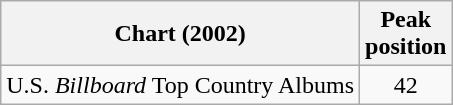<table class="wikitable">
<tr>
<th>Chart (2002)</th>
<th>Peak<br>position</th>
</tr>
<tr>
<td>U.S. <em>Billboard</em> Top Country Albums</td>
<td align="center">42</td>
</tr>
</table>
